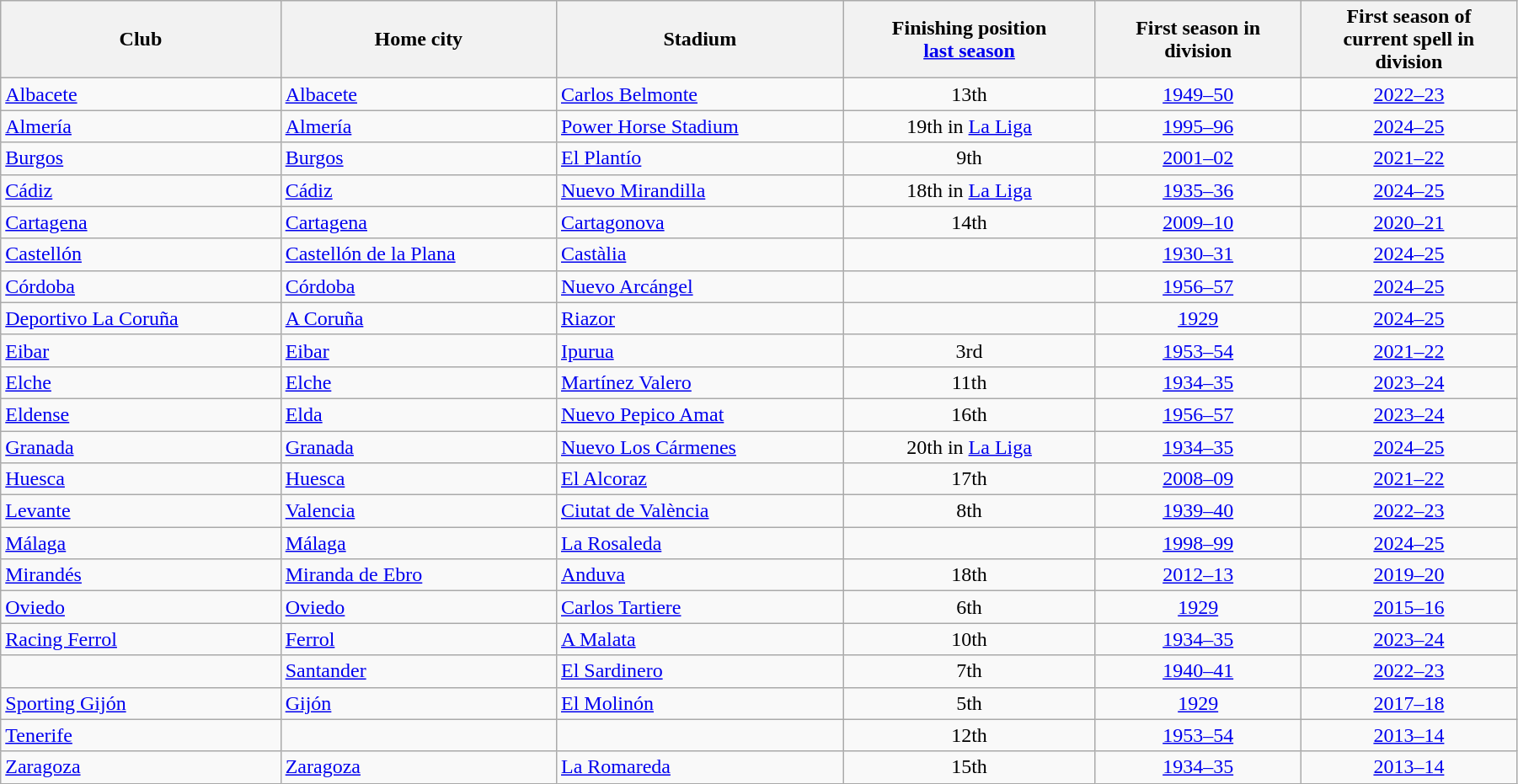<table class="wikitable sortable" width=95% style="font-size:100%">
<tr>
<th>Club</th>
<th>Home city</th>
<th>Stadium</th>
<th>Finishing position<br><a href='#'>last season</a></th>
<th>First season in<br>division</th>
<th>First season of<br>current spell in<br> division</th>
</tr>
<tr>
<td style="text-align:left;"><a href='#'>Albacete</a></td>
<td><a href='#'>Albacete</a></td>
<td><a href='#'>Carlos Belmonte</a></td>
<td align=center>13th</td>
<td align=center><a href='#'>1949–50</a></td>
<td align=center><a href='#'>2022–23</a></td>
</tr>
<tr>
<td style="text-align:left;"><a href='#'>Almería</a></td>
<td><a href='#'>Almería</a></td>
<td><a href='#'>Power Horse Stadium</a></td>
<td align=center>19th in <a href='#'>La Liga</a></td>
<td align=center><a href='#'>1995–96</a></td>
<td align=center><a href='#'>2024–25</a></td>
</tr>
<tr>
<td style="text-align:left;"><a href='#'>Burgos</a></td>
<td><a href='#'>Burgos</a></td>
<td><a href='#'>El Plantío</a></td>
<td align=center>9th</td>
<td align=center><a href='#'>2001–02</a></td>
<td align=center><a href='#'>2021–22</a></td>
</tr>
<tr>
<td style="text-align:left;"><a href='#'>Cádiz</a></td>
<td><a href='#'>Cádiz</a></td>
<td><a href='#'>Nuevo Mirandilla</a></td>
<td align=center>18th in <a href='#'>La Liga</a></td>
<td align=center><a href='#'>1935–36</a></td>
<td align=center><a href='#'>2024–25</a></td>
</tr>
<tr>
<td style="text-align:left;"><a href='#'>Cartagena</a></td>
<td><a href='#'>Cartagena</a></td>
<td><a href='#'>Cartagonova</a></td>
<td align=center>14th</td>
<td align=center><a href='#'>2009–10</a></td>
<td align=center><a href='#'>2020–21</a></td>
</tr>
<tr>
<td style="text-align:left;"><a href='#'>Castellón</a></td>
<td><a href='#'>Castellón de la Plana</a></td>
<td><a href='#'>Castàlia</a></td>
<td align=center></td>
<td align=center><a href='#'>1930–31</a></td>
<td align=center><a href='#'>2024–25</a></td>
</tr>
<tr>
<td style="text-align:left;"><a href='#'>Córdoba</a></td>
<td><a href='#'>Córdoba</a></td>
<td><a href='#'>Nuevo Arcángel</a></td>
<td align=center></td>
<td align=center><a href='#'>1956–57</a></td>
<td align=center><a href='#'>2024–25</a></td>
</tr>
<tr>
<td style="text-align:left;"><a href='#'>Deportivo La Coruña</a></td>
<td><a href='#'>A Coruña</a></td>
<td><a href='#'>Riazor</a></td>
<td align=center></td>
<td align=center><a href='#'>1929</a></td>
<td align=center><a href='#'>2024–25</a></td>
</tr>
<tr>
<td style="text-align:left;"><a href='#'>Eibar</a></td>
<td><a href='#'>Eibar</a></td>
<td><a href='#'>Ipurua</a></td>
<td align=center>3rd</td>
<td align=center><a href='#'>1953–54</a></td>
<td align=center><a href='#'>2021–22</a></td>
</tr>
<tr>
<td style="text-align:left;"><a href='#'>Elche</a></td>
<td><a href='#'>Elche</a></td>
<td><a href='#'>Martínez Valero</a></td>
<td align=center>11th</td>
<td align=center><a href='#'>1934–35</a></td>
<td align=center><a href='#'>2023–24</a></td>
</tr>
<tr>
<td style="text-align:left;"><a href='#'>Eldense</a></td>
<td><a href='#'>Elda</a></td>
<td><a href='#'>Nuevo Pepico Amat</a></td>
<td align=center>16th</td>
<td align=center><a href='#'>1956–57</a></td>
<td align=center><a href='#'>2023–24</a></td>
</tr>
<tr>
<td style="text-align:left;"><a href='#'>Granada</a></td>
<td><a href='#'>Granada</a></td>
<td><a href='#'>Nuevo Los Cármenes</a></td>
<td align=center>20th in <a href='#'>La Liga</a></td>
<td align=center><a href='#'>1934–35</a></td>
<td align=center><a href='#'>2024–25</a></td>
</tr>
<tr>
<td style="text-align:left;"><a href='#'>Huesca</a></td>
<td><a href='#'>Huesca</a></td>
<td><a href='#'>El Alcoraz</a></td>
<td align=center>17th</td>
<td align=center><a href='#'>2008–09</a></td>
<td align=center><a href='#'>2021–22</a></td>
</tr>
<tr>
<td style="text-align:left;"><a href='#'>Levante</a></td>
<td><a href='#'>Valencia</a></td>
<td><a href='#'>Ciutat de València</a></td>
<td align=center>8th</td>
<td align=center><a href='#'>1939–40</a></td>
<td align=center><a href='#'>2022–23</a></td>
</tr>
<tr>
<td style="text-align:left;"><a href='#'>Málaga</a></td>
<td><a href='#'>Málaga</a></td>
<td><a href='#'>La Rosaleda</a></td>
<td align=center></td>
<td align=center><a href='#'>1998–99</a></td>
<td align=center><a href='#'>2024–25</a></td>
</tr>
<tr>
<td style="text-align:left;"><a href='#'>Mirandés</a></td>
<td><a href='#'>Miranda de Ebro</a></td>
<td><a href='#'>Anduva</a></td>
<td align=center>18th</td>
<td align=center><a href='#'>2012–13</a></td>
<td align=center><a href='#'>2019–20</a></td>
</tr>
<tr>
<td style="text-align:left;"><a href='#'>Oviedo</a></td>
<td><a href='#'>Oviedo</a></td>
<td><a href='#'>Carlos Tartiere</a></td>
<td align=center>6th</td>
<td align=center><a href='#'>1929</a></td>
<td align=center><a href='#'>2015–16</a></td>
</tr>
<tr>
<td style="text-align:left;"><a href='#'>Racing Ferrol</a></td>
<td><a href='#'>Ferrol</a></td>
<td><a href='#'>A Malata</a></td>
<td align=center>10th</td>
<td align=center><a href='#'>1934–35</a></td>
<td align=center><a href='#'>2023–24</a></td>
</tr>
<tr>
<td style="text-align:left;"></td>
<td><a href='#'>Santander</a></td>
<td><a href='#'>El Sardinero</a></td>
<td align=center>7th</td>
<td align=center><a href='#'>1940–41</a></td>
<td align=center><a href='#'>2022–23</a></td>
</tr>
<tr>
<td style="text-align:left;"><a href='#'>Sporting Gijón</a></td>
<td><a href='#'>Gijón</a></td>
<td><a href='#'>El Molinón</a></td>
<td align=center>5th</td>
<td align=center><a href='#'>1929</a></td>
<td align=center><a href='#'>2017–18</a></td>
</tr>
<tr>
<td style="text-align:left;"><a href='#'>Tenerife</a></td>
<td></td>
<td></td>
<td align=center>12th</td>
<td align=center><a href='#'>1953–54</a></td>
<td align=center><a href='#'>2013–14</a></td>
</tr>
<tr>
<td style="text-align:left;"><a href='#'>Zaragoza</a></td>
<td><a href='#'>Zaragoza</a></td>
<td><a href='#'>La Romareda</a></td>
<td align=center>15th</td>
<td align=center><a href='#'>1934–35</a></td>
<td align=center><a href='#'>2013–14</a></td>
</tr>
</table>
